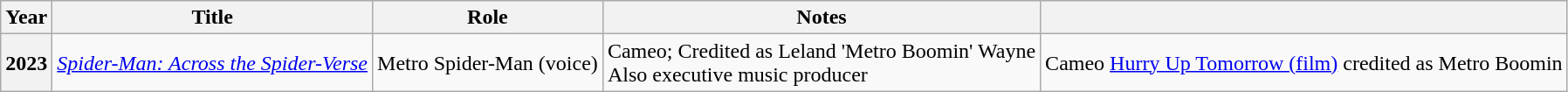<table class="wikitable sortable plainrowheaders">
<tr>
<th scope="col">Year</th>
<th scope="col">Title</th>
<th scope="col">Role</th>
<th scope="col" class="unsortable">Notes</th>
<th scope="col" class="unsortable"></th>
</tr>
<tr>
<th scope="row">2023</th>
<td scope="row"><em><a href='#'>Spider-Man: Across the Spider-Verse</a></em></td>
<td>Metro Spider-Man (voice)</td>
<td>Cameo; Credited as Leland 'Metro Boomin' Wayne<br>Also executive music producer</td>
<td>Cameo <a href='#'>Hurry Up Tomorrow (film)</a> credited as Metro Boomin</td>
</tr>
</table>
